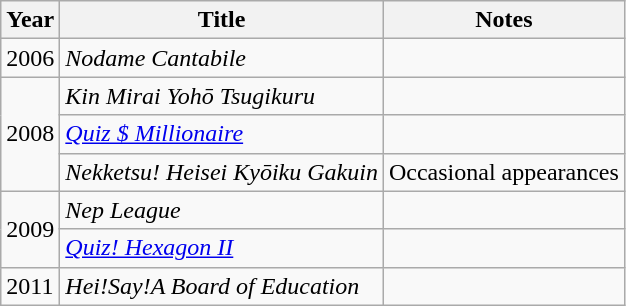<table class="wikitable">
<tr>
<th>Year</th>
<th>Title</th>
<th>Notes</th>
</tr>
<tr>
<td>2006</td>
<td><em>Nodame Cantabile</em></td>
<td></td>
</tr>
<tr>
<td rowspan="3">2008</td>
<td><em>Kin Mirai Yohō Tsugikuru</em></td>
<td></td>
</tr>
<tr>
<td><em><a href='#'>Quiz $ Millionaire</a></em></td>
<td></td>
</tr>
<tr>
<td><em>Nekketsu! Heisei Kyōiku Gakuin</em></td>
<td>Occasional appearances</td>
</tr>
<tr>
<td rowspan="2">2009</td>
<td><em>Nep League</em></td>
<td></td>
</tr>
<tr>
<td><em><a href='#'>Quiz! Hexagon II</a></em></td>
<td></td>
</tr>
<tr>
<td>2011</td>
<td><em>Hei!Say!A Board of Education</em></td>
<td></td>
</tr>
</table>
